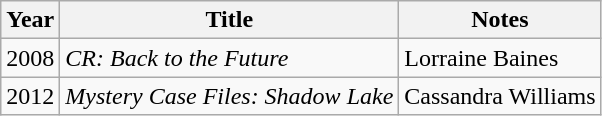<table class="wikitable sortable">
<tr>
<th>Year</th>
<th>Title</th>
<th class="unsortable">Notes</th>
</tr>
<tr>
<td>2008</td>
<td><em>CR: Back to the Future</em></td>
<td>Lorraine Baines</td>
</tr>
<tr>
<td>2012</td>
<td><em>Mystery Case Files: Shadow Lake</em></td>
<td>Cassandra Williams</td>
</tr>
</table>
